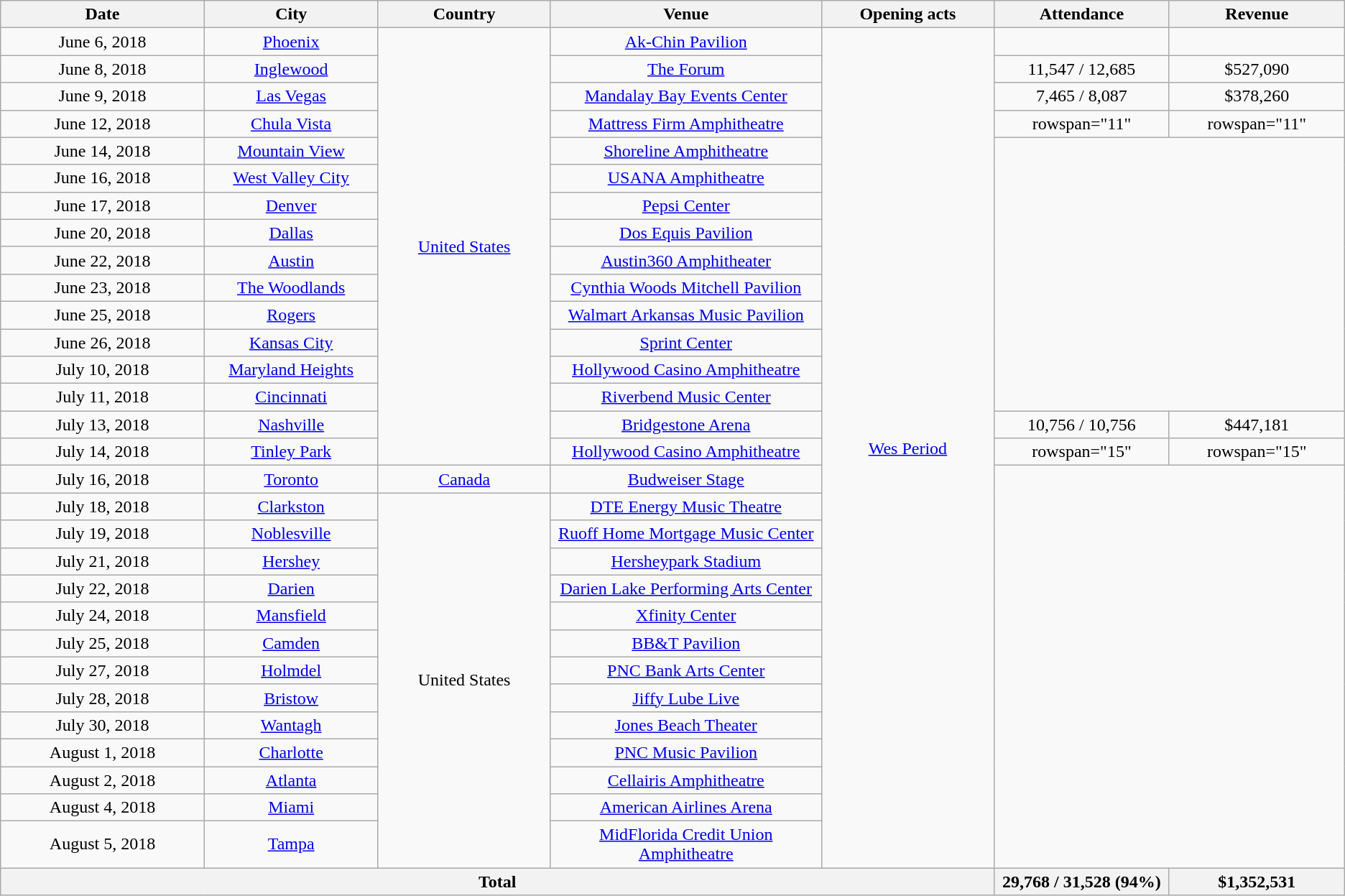<table class="wikitable" style="text-align:center;">
<tr>
<th scope="col" style="width:12em;">Date</th>
<th scope="col" style="width:10em;">City</th>
<th scope="col" style="width:10em;">Country</th>
<th scope="col" style="width:16em;">Venue</th>
<th scope="col" style="width:10em;">Opening acts</th>
<th scope="col" style="width:10em;">Attendance</th>
<th scope="col" style="width:10em;">Revenue</th>
</tr>
<tr>
<td>June 6, 2018</td>
<td><a href='#'>Phoenix</a></td>
<td rowspan="16"><a href='#'>United States</a></td>
<td><a href='#'>Ak-Chin Pavilion</a></td>
<td rowspan="30"><a href='#'>Wes Period</a></td>
<td></td>
<td></td>
</tr>
<tr>
<td>June 8, 2018</td>
<td><a href='#'>Inglewood</a></td>
<td><a href='#'>The Forum</a></td>
<td>11,547 / 12,685</td>
<td>$527,090</td>
</tr>
<tr>
<td>June 9, 2018</td>
<td><a href='#'>Las Vegas</a></td>
<td><a href='#'>Mandalay Bay Events Center</a></td>
<td>7,465 / 8,087</td>
<td>$378,260</td>
</tr>
<tr>
<td>June 12, 2018</td>
<td><a href='#'>Chula Vista</a></td>
<td><a href='#'>Mattress Firm Amphitheatre</a></td>
<td>rowspan="11" </td>
<td>rowspan="11" </td>
</tr>
<tr>
<td>June 14, 2018</td>
<td><a href='#'>Mountain View</a></td>
<td><a href='#'>Shoreline Amphitheatre</a></td>
</tr>
<tr>
<td>June 16, 2018</td>
<td><a href='#'>West Valley City</a></td>
<td><a href='#'>USANA Amphitheatre</a></td>
</tr>
<tr>
<td>June 17, 2018</td>
<td><a href='#'>Denver</a></td>
<td><a href='#'>Pepsi Center</a></td>
</tr>
<tr>
<td>June 20, 2018</td>
<td><a href='#'>Dallas</a></td>
<td><a href='#'>Dos Equis Pavilion</a></td>
</tr>
<tr>
<td>June 22, 2018</td>
<td><a href='#'>Austin</a></td>
<td><a href='#'>Austin360 Amphitheater</a></td>
</tr>
<tr>
<td>June 23, 2018</td>
<td><a href='#'>The Woodlands</a></td>
<td><a href='#'>Cynthia Woods Mitchell Pavilion</a></td>
</tr>
<tr>
<td>June 25, 2018</td>
<td><a href='#'>Rogers</a></td>
<td><a href='#'>Walmart Arkansas Music Pavilion</a></td>
</tr>
<tr>
<td>June 26, 2018</td>
<td><a href='#'>Kansas City</a></td>
<td><a href='#'>Sprint Center</a></td>
</tr>
<tr>
<td>July 10, 2018</td>
<td><a href='#'>Maryland Heights</a></td>
<td><a href='#'>Hollywood Casino Amphitheatre</a></td>
</tr>
<tr>
<td>July 11, 2018</td>
<td><a href='#'>Cincinnati</a></td>
<td><a href='#'>Riverbend Music Center</a></td>
</tr>
<tr>
<td>July 13, 2018</td>
<td><a href='#'>Nashville</a></td>
<td><a href='#'>Bridgestone Arena</a></td>
<td>10,756 / 10,756</td>
<td>$447,181</td>
</tr>
<tr>
<td>July 14, 2018</td>
<td><a href='#'>Tinley Park</a></td>
<td><a href='#'>Hollywood Casino Amphitheatre</a></td>
<td>rowspan="15" </td>
<td>rowspan="15" </td>
</tr>
<tr>
<td>July 16, 2018</td>
<td><a href='#'>Toronto</a></td>
<td><a href='#'>Canada</a></td>
<td><a href='#'>Budweiser Stage</a></td>
</tr>
<tr>
<td>July 18, 2018</td>
<td><a href='#'>Clarkston</a></td>
<td rowspan="13">United States</td>
<td><a href='#'>DTE Energy Music Theatre</a></td>
</tr>
<tr>
<td>July 19, 2018</td>
<td><a href='#'>Noblesville</a></td>
<td><a href='#'>Ruoff Home Mortgage Music Center</a></td>
</tr>
<tr>
<td>July 21, 2018</td>
<td><a href='#'>Hershey</a></td>
<td><a href='#'>Hersheypark Stadium</a></td>
</tr>
<tr>
<td>July 22, 2018</td>
<td><a href='#'>Darien</a></td>
<td><a href='#'>Darien Lake Performing Arts Center</a></td>
</tr>
<tr>
<td>July 24, 2018</td>
<td><a href='#'>Mansfield</a></td>
<td><a href='#'>Xfinity Center</a></td>
</tr>
<tr>
<td>July 25, 2018</td>
<td><a href='#'>Camden</a></td>
<td><a href='#'>BB&T Pavilion</a></td>
</tr>
<tr>
<td>July 27, 2018</td>
<td><a href='#'>Holmdel</a></td>
<td><a href='#'>PNC Bank Arts Center</a></td>
</tr>
<tr>
<td>July 28, 2018</td>
<td><a href='#'>Bristow</a></td>
<td><a href='#'>Jiffy Lube Live</a></td>
</tr>
<tr>
<td>July 30, 2018</td>
<td><a href='#'>Wantagh</a></td>
<td><a href='#'>Jones Beach Theater</a></td>
</tr>
<tr>
<td>August 1, 2018</td>
<td><a href='#'>Charlotte</a></td>
<td><a href='#'>PNC Music Pavilion</a></td>
</tr>
<tr>
<td>August 2, 2018</td>
<td><a href='#'>Atlanta</a></td>
<td><a href='#'>Cellairis Amphitheatre</a></td>
</tr>
<tr>
<td>August 4, 2018</td>
<td><a href='#'>Miami</a></td>
<td><a href='#'>American Airlines Arena</a></td>
</tr>
<tr>
<td>August 5, 2018</td>
<td><a href='#'>Tampa</a></td>
<td><a href='#'>MidFlorida Credit Union Amphitheatre</a></td>
</tr>
<tr>
<th colspan="5">Total</th>
<th>29,768 / 31,528 (94%)</th>
<th>$1,352,531</th>
</tr>
</table>
